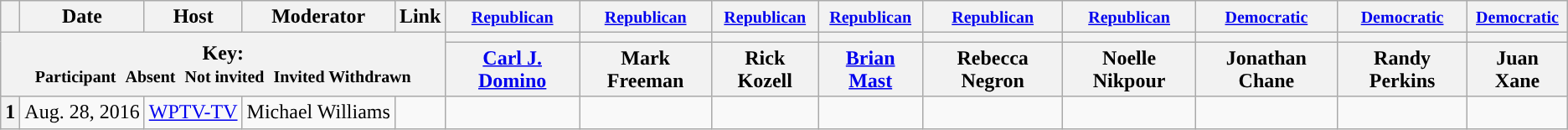<table class="wikitable" style="text-align:center;">
<tr>
<th scope="col"></th>
<th scope="col">Date</th>
<th scope="col">Host</th>
<th scope="col">Moderator</th>
<th scope="col">Link</th>
<th scope="col"><small><a href='#'>Republican</a></small></th>
<th scope="col"><small><a href='#'>Republican</a></small></th>
<th scope="col"><small><a href='#'>Republican</a></small></th>
<th scope="col"><small><a href='#'>Republican</a></small></th>
<th scope="col"><small><a href='#'>Republican</a></small></th>
<th scope="col"><small><a href='#'>Republican</a></small></th>
<th scope="col"><small><a href='#'>Democratic</a></small></th>
<th scope="col"><small><a href='#'>Democratic</a></small></th>
<th scope="col"><small><a href='#'>Democratic</a></small></th>
</tr>
<tr>
<th colspan="5" rowspan="2">Key:<br> <small>Participant </small>  <small>Absent </small>  <small>Not invited </small>  <small>Invited  Withdrawn</small></th>
<th scope="col" style="background:"></th>
<th scope="col" style="background:"></th>
<th scope="col" style="background:"></th>
<th scope="col" style="background:"></th>
<th scope="col" style="background:"></th>
<th scope="col" style="background:"></th>
<th scope="col" style="background:"></th>
<th scope="col" style="background:"></th>
<th scope="col" style="background:"></th>
</tr>
<tr>
<th scope="col"><a href='#'>Carl J. Domino</a></th>
<th scope="col">Mark Freeman</th>
<th scope="col">Rick Kozell</th>
<th scope="col"><a href='#'>Brian Mast</a></th>
<th scope="col">Rebecca Negron</th>
<th scope="col">Noelle Nikpour</th>
<th scope="col">Jonathan Chane</th>
<th scope="col">Randy Perkins</th>
<th scope="col">Juan Xane</th>
</tr>
<tr>
<th>1</th>
<td style="white-space:nowrap;">Aug. 28, 2016</td>
<td style="white-space:nowrap;"><a href='#'>WPTV-TV</a></td>
<td style="white-space:nowrap;">Michael Williams</td>
<td style="white-space:nowrap;"></td>
<td></td>
<td></td>
<td></td>
<td></td>
<td></td>
<td></td>
<td></td>
<td></td>
<td></td>
</tr>
</table>
